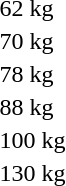<table>
<tr>
<td rowspan=2>62 kg</td>
<td rowspan=2></td>
<td rowspan=2></td>
<td></td>
</tr>
<tr>
<td></td>
</tr>
<tr>
<td rowspan=2>70 kg</td>
<td rowspan=2></td>
<td rowspan=2></td>
<td></td>
</tr>
<tr>
<td></td>
</tr>
<tr>
<td rowspan=2>78 kg</td>
<td rowspan=2></td>
<td rowspan=2></td>
<td></td>
</tr>
<tr>
<td></td>
</tr>
<tr>
<td rowspan=2>88 kg</td>
<td rowspan=2></td>
<td rowspan=2></td>
<td></td>
</tr>
<tr>
<td></td>
</tr>
<tr>
<td>100 kg</td>
<td></td>
<td></td>
<td></td>
</tr>
<tr>
<td>130 kg</td>
<td></td>
<td></td>
<td></td>
</tr>
</table>
